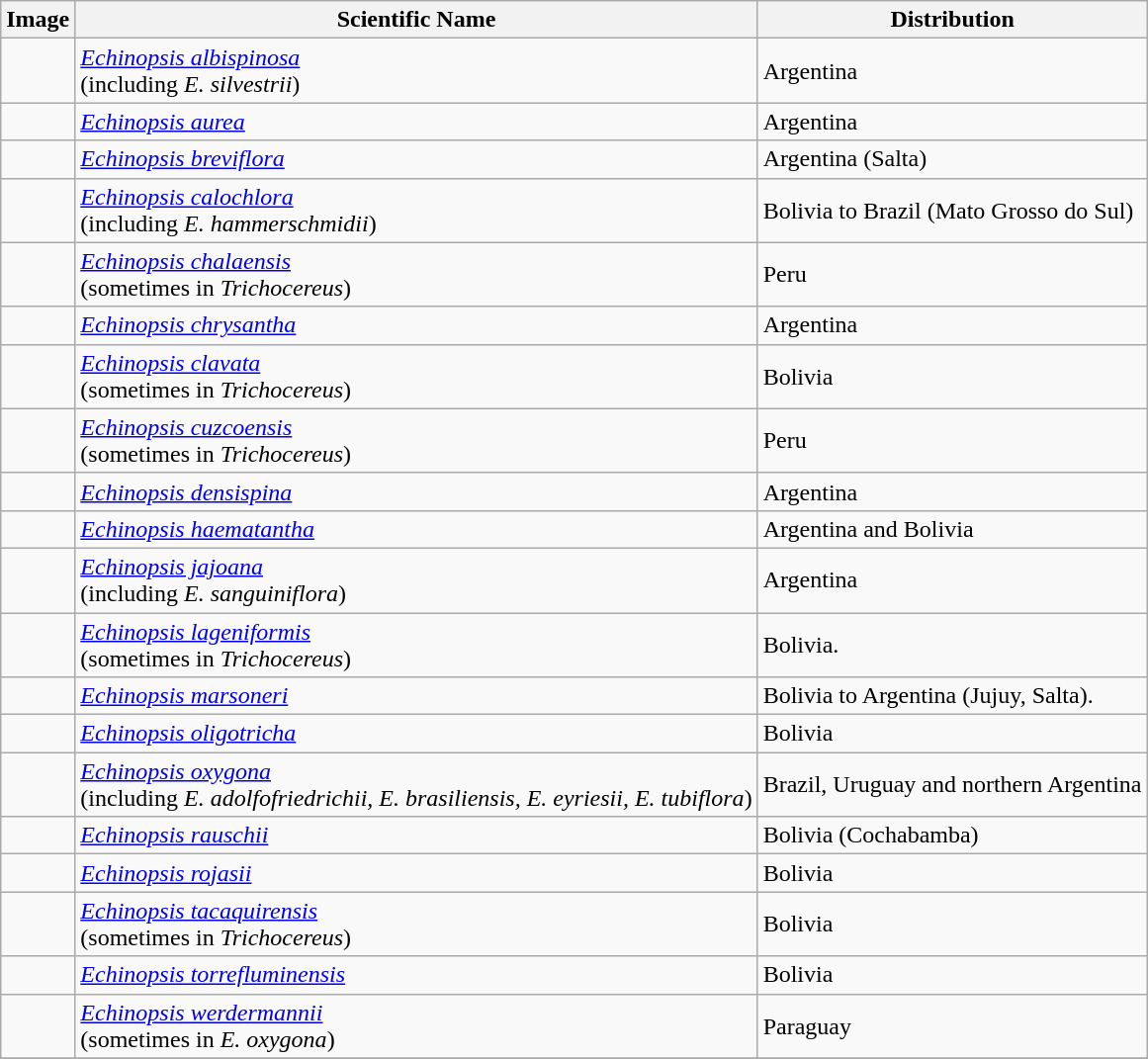<table class="wikitable">
<tr>
<th>Image</th>
<th>Scientific Name</th>
<th>Distribution</th>
</tr>
<tr>
<td></td>
<td><em><a href='#'>Echinopsis albispinosa</a></em> <br>(including <em>E. silvestrii</em>)</td>
<td>Argentina</td>
</tr>
<tr>
<td></td>
<td><em><a href='#'>Echinopsis aurea</a></em> </td>
<td>Argentina</td>
</tr>
<tr>
<td></td>
<td><em><a href='#'>Echinopsis breviflora</a></em> </td>
<td>Argentina (Salta)</td>
</tr>
<tr>
<td></td>
<td><em><a href='#'>Echinopsis calochlora</a></em> <br>(including <em>E. hammerschmidii</em>)</td>
<td>Bolivia to Brazil (Mato Grosso do Sul)</td>
</tr>
<tr>
<td></td>
<td><em><a href='#'>Echinopsis chalaensis</a></em> <br>(sometimes in <em>Trichocereus</em>)</td>
<td>Peru</td>
</tr>
<tr>
<td></td>
<td><em><a href='#'>Echinopsis chrysantha</a></em> </td>
<td>Argentina</td>
</tr>
<tr>
<td></td>
<td><em><a href='#'>Echinopsis clavata</a></em> <br>(sometimes in <em>Trichocereus</em>)</td>
<td>Bolivia</td>
</tr>
<tr>
<td></td>
<td><em><a href='#'>Echinopsis cuzcoensis</a></em> <br>(sometimes in <em>Trichocereus</em>)</td>
<td>Peru</td>
</tr>
<tr>
<td></td>
<td><em><a href='#'>Echinopsis densispina</a></em> </td>
<td>Argentina</td>
</tr>
<tr>
<td></td>
<td><em><a href='#'>Echinopsis haematantha</a></em> </td>
<td>Argentina and Bolivia</td>
</tr>
<tr>
<td></td>
<td><em><a href='#'>Echinopsis jajoana</a></em> <br>(including <em>E. sanguiniflora</em>)</td>
<td>Argentina</td>
</tr>
<tr>
<td></td>
<td><em><a href='#'>Echinopsis lageniformis</a></em> <br>(sometimes in <em>Trichocereus</em>)</td>
<td>Bolivia.</td>
</tr>
<tr>
<td></td>
<td><em><a href='#'>Echinopsis marsoneri</a></em> </td>
<td>Bolivia to Argentina (Jujuy, Salta).</td>
</tr>
<tr>
<td></td>
<td><em><a href='#'>Echinopsis oligotricha</a></em> </td>
<td>Bolivia</td>
</tr>
<tr>
<td></td>
<td><em><a href='#'>Echinopsis oxygona</a></em> <br>(including <em>E. adolfofriedrichii, E. brasiliensis, E. eyriesii, E. tubiflora</em>)</td>
<td>Brazil, Uruguay and northern Argentina</td>
</tr>
<tr>
<td></td>
<td><em><a href='#'>Echinopsis rauschii</a></em> </td>
<td>Bolivia (Cochabamba)</td>
</tr>
<tr>
<td></td>
<td><em><a href='#'>Echinopsis rojasii</a></em> </td>
<td>Bolivia</td>
</tr>
<tr>
<td></td>
<td><em><a href='#'>Echinopsis tacaquirensis</a></em> <br>(sometimes in <em>Trichocereus</em>)</td>
<td>Bolivia</td>
</tr>
<tr>
<td></td>
<td><em><a href='#'>Echinopsis torrefluminensis</a></em> </td>
<td>Bolivia</td>
</tr>
<tr>
<td></td>
<td><em><a href='#'>Echinopsis werdermannii</a></em> <br>(sometimes in <em>E. oxygona</em>)</td>
<td>Paraguay</td>
</tr>
<tr>
</tr>
</table>
